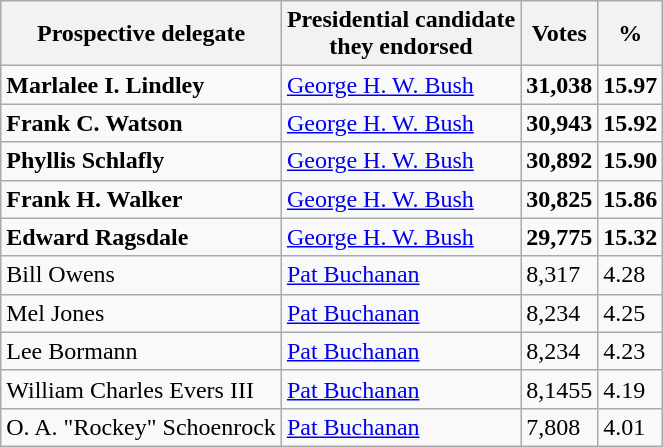<table class="wikitable">
<tr>
<th>Prospective delegate</th>
<th>Presidential candidate<br>they endorsed</th>
<th>Votes</th>
<th>%</th>
</tr>
<tr>
<td><strong>Marlalee I. Lindley</strong></td>
<td><a href='#'>George H. W. Bush</a></td>
<td><strong>31,038</strong></td>
<td><strong>15.97</strong></td>
</tr>
<tr>
<td><strong>Frank C. Watson</strong></td>
<td><a href='#'>George H. W. Bush</a></td>
<td><strong>30,943</strong></td>
<td><strong>15.92</strong></td>
</tr>
<tr>
<td><strong>Phyllis Schlafly</strong></td>
<td><a href='#'>George H. W. Bush</a></td>
<td><strong>30,892</strong></td>
<td><strong>15.90</strong></td>
</tr>
<tr>
<td><strong>Frank H. Walker</strong></td>
<td><a href='#'>George H. W. Bush</a></td>
<td><strong>30,825</strong></td>
<td><strong>15.86</strong></td>
</tr>
<tr>
<td><strong>Edward Ragsdale</strong></td>
<td><a href='#'>George H. W. Bush</a></td>
<td><strong>29,775</strong></td>
<td><strong>15.32</strong></td>
</tr>
<tr>
<td>Bill Owens</td>
<td><a href='#'>Pat Buchanan</a></td>
<td>8,317</td>
<td>4.28</td>
</tr>
<tr>
<td>Mel Jones</td>
<td><a href='#'>Pat Buchanan</a></td>
<td>8,234</td>
<td>4.25</td>
</tr>
<tr>
<td>Lee Bormann</td>
<td><a href='#'>Pat Buchanan</a></td>
<td>8,234</td>
<td>4.23</td>
</tr>
<tr>
<td>William Charles Evers III</td>
<td><a href='#'>Pat Buchanan</a></td>
<td>8,1455</td>
<td>4.19</td>
</tr>
<tr>
<td>O. A. "Rockey" Schoenrock</td>
<td><a href='#'>Pat Buchanan</a></td>
<td>7,808</td>
<td>4.01</td>
</tr>
</table>
